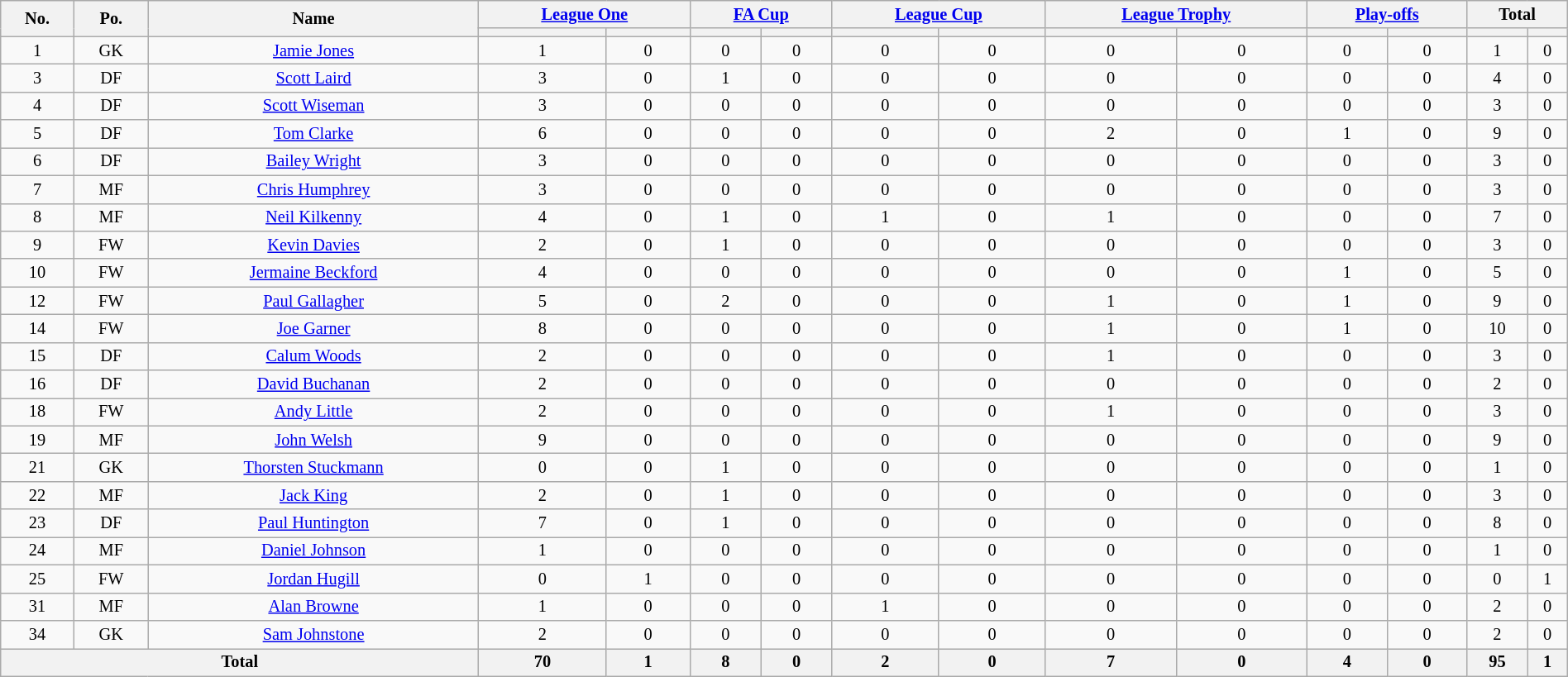<table class="wikitable" style="text-align:center; font-size:85%; width:100%;">
<tr>
<th rowspan=2>No.</th>
<th rowspan=2>Po.</th>
<th rowspan=2>Name</th>
<th colspan=2><a href='#'>League One</a></th>
<th colspan=2><a href='#'>FA Cup</a></th>
<th colspan=2><a href='#'>League Cup</a></th>
<th colspan=2><a href='#'>League Trophy</a></th>
<th colspan=2><a href='#'>Play-offs</a></th>
<th colspan=2>Total</th>
</tr>
<tr>
<th></th>
<th></th>
<th></th>
<th></th>
<th></th>
<th></th>
<th></th>
<th></th>
<th></th>
<th></th>
<th></th>
<th></th>
</tr>
<tr>
<td>1</td>
<td>GK</td>
<td> <a href='#'>Jamie Jones</a></td>
<td>1</td>
<td>0</td>
<td>0</td>
<td>0</td>
<td>0</td>
<td>0</td>
<td>0</td>
<td>0</td>
<td>0</td>
<td>0</td>
<td>1</td>
<td>0</td>
</tr>
<tr>
<td>3</td>
<td>DF</td>
<td> <a href='#'>Scott Laird</a></td>
<td>3</td>
<td>0</td>
<td>1</td>
<td>0</td>
<td>0</td>
<td>0</td>
<td>0</td>
<td>0</td>
<td>0</td>
<td>0</td>
<td>4</td>
<td>0</td>
</tr>
<tr>
<td>4</td>
<td>DF</td>
<td> <a href='#'>Scott Wiseman</a></td>
<td>3</td>
<td>0</td>
<td>0</td>
<td>0</td>
<td>0</td>
<td>0</td>
<td>0</td>
<td>0</td>
<td>0</td>
<td>0</td>
<td>3</td>
<td>0</td>
</tr>
<tr>
<td>5</td>
<td>DF</td>
<td> <a href='#'>Tom Clarke</a></td>
<td>6</td>
<td>0</td>
<td>0</td>
<td>0</td>
<td>0</td>
<td>0</td>
<td>2</td>
<td>0</td>
<td>1</td>
<td>0</td>
<td>9</td>
<td>0</td>
</tr>
<tr>
<td>6</td>
<td>DF</td>
<td> <a href='#'>Bailey Wright</a></td>
<td>3</td>
<td>0</td>
<td>0</td>
<td>0</td>
<td>0</td>
<td>0</td>
<td>0</td>
<td>0</td>
<td>0</td>
<td>0</td>
<td>3</td>
<td>0</td>
</tr>
<tr>
<td>7</td>
<td>MF</td>
<td> <a href='#'>Chris Humphrey</a></td>
<td>3</td>
<td>0</td>
<td>0</td>
<td>0</td>
<td>0</td>
<td>0</td>
<td>0</td>
<td>0</td>
<td>0</td>
<td>0</td>
<td>3</td>
<td>0</td>
</tr>
<tr>
<td>8</td>
<td>MF</td>
<td> <a href='#'>Neil Kilkenny</a></td>
<td>4</td>
<td>0</td>
<td>1</td>
<td>0</td>
<td>1</td>
<td>0</td>
<td>1</td>
<td>0</td>
<td>0</td>
<td>0</td>
<td>7</td>
<td>0</td>
</tr>
<tr>
<td>9</td>
<td>FW</td>
<td> <a href='#'>Kevin Davies</a></td>
<td>2</td>
<td>0</td>
<td>1</td>
<td>0</td>
<td>0</td>
<td>0</td>
<td>0</td>
<td>0</td>
<td>0</td>
<td>0</td>
<td>3</td>
<td>0</td>
</tr>
<tr>
<td>10</td>
<td>FW</td>
<td> <a href='#'>Jermaine Beckford</a></td>
<td>4</td>
<td>0</td>
<td>0</td>
<td>0</td>
<td>0</td>
<td>0</td>
<td>0</td>
<td>0</td>
<td>1</td>
<td>0</td>
<td>5</td>
<td>0</td>
</tr>
<tr>
<td>12</td>
<td>FW</td>
<td> <a href='#'>Paul Gallagher</a></td>
<td>5</td>
<td>0</td>
<td>2</td>
<td>0</td>
<td>0</td>
<td>0</td>
<td>1</td>
<td>0</td>
<td>1</td>
<td>0</td>
<td>9</td>
<td>0</td>
</tr>
<tr>
<td>14</td>
<td>FW</td>
<td> <a href='#'>Joe Garner</a></td>
<td>8</td>
<td>0</td>
<td>0</td>
<td>0</td>
<td>0</td>
<td>0</td>
<td>1</td>
<td>0</td>
<td>1</td>
<td>0</td>
<td>10</td>
<td>0</td>
</tr>
<tr>
<td>15</td>
<td>DF</td>
<td> <a href='#'>Calum Woods</a></td>
<td>2</td>
<td>0</td>
<td>0</td>
<td>0</td>
<td>0</td>
<td>0</td>
<td>1</td>
<td>0</td>
<td>0</td>
<td>0</td>
<td>3</td>
<td>0</td>
</tr>
<tr>
<td>16</td>
<td>DF</td>
<td> <a href='#'>David Buchanan</a></td>
<td>2</td>
<td>0</td>
<td>0</td>
<td>0</td>
<td>0</td>
<td>0</td>
<td>0</td>
<td>0</td>
<td>0</td>
<td>0</td>
<td>2</td>
<td>0</td>
</tr>
<tr>
<td>18</td>
<td>FW</td>
<td> <a href='#'>Andy Little</a></td>
<td>2</td>
<td>0</td>
<td>0</td>
<td>0</td>
<td>0</td>
<td>0</td>
<td>1</td>
<td>0</td>
<td>0</td>
<td>0</td>
<td>3</td>
<td>0</td>
</tr>
<tr>
<td>19</td>
<td>MF</td>
<td> <a href='#'>John Welsh</a></td>
<td>9</td>
<td>0</td>
<td>0</td>
<td>0</td>
<td>0</td>
<td>0</td>
<td>0</td>
<td>0</td>
<td>0</td>
<td>0</td>
<td>9</td>
<td>0</td>
</tr>
<tr>
<td>21</td>
<td>GK</td>
<td> <a href='#'>Thorsten Stuckmann</a></td>
<td>0</td>
<td>0</td>
<td>1</td>
<td>0</td>
<td>0</td>
<td>0</td>
<td>0</td>
<td>0</td>
<td>0</td>
<td>0</td>
<td>1</td>
<td>0</td>
</tr>
<tr>
<td>22</td>
<td>MF</td>
<td> <a href='#'>Jack King</a></td>
<td>2</td>
<td>0</td>
<td>1</td>
<td>0</td>
<td>0</td>
<td>0</td>
<td>0</td>
<td>0</td>
<td>0</td>
<td>0</td>
<td>3</td>
<td>0</td>
</tr>
<tr>
<td>23</td>
<td>DF</td>
<td> <a href='#'>Paul Huntington</a></td>
<td>7</td>
<td>0</td>
<td>1</td>
<td>0</td>
<td>0</td>
<td>0</td>
<td>0</td>
<td>0</td>
<td>0</td>
<td>0</td>
<td>8</td>
<td>0</td>
</tr>
<tr>
<td>24</td>
<td>MF</td>
<td> <a href='#'>Daniel Johnson</a></td>
<td>1</td>
<td>0</td>
<td>0</td>
<td>0</td>
<td>0</td>
<td>0</td>
<td>0</td>
<td>0</td>
<td>0</td>
<td>0</td>
<td>1</td>
<td>0</td>
</tr>
<tr>
<td>25</td>
<td>FW</td>
<td> <a href='#'>Jordan Hugill</a></td>
<td>0</td>
<td>1</td>
<td>0</td>
<td>0</td>
<td>0</td>
<td>0</td>
<td>0</td>
<td>0</td>
<td>0</td>
<td>0</td>
<td>0</td>
<td>1</td>
</tr>
<tr>
<td>31</td>
<td>MF</td>
<td> <a href='#'>Alan Browne</a></td>
<td>1</td>
<td>0</td>
<td>0</td>
<td>0</td>
<td>1</td>
<td>0</td>
<td>0</td>
<td>0</td>
<td>0</td>
<td>0</td>
<td>2</td>
<td>0</td>
</tr>
<tr>
<td>34</td>
<td>GK</td>
<td> <a href='#'>Sam Johnstone</a></td>
<td>2</td>
<td>0</td>
<td>0</td>
<td>0</td>
<td>0</td>
<td>0</td>
<td>0</td>
<td>0</td>
<td>0</td>
<td>0</td>
<td>2</td>
<td>0</td>
</tr>
<tr>
<th colspan=3>Total</th>
<th>70</th>
<th>1</th>
<th>8</th>
<th>0</th>
<th>2</th>
<th>0</th>
<th>7</th>
<th>0</th>
<th>4</th>
<th>0</th>
<th>95</th>
<th>1</th>
</tr>
</table>
